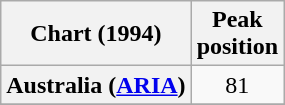<table class="wikitable sortable plainrowheaders" style="text-align:center">
<tr>
<th>Chart (1994)</th>
<th>Peak<br>position</th>
</tr>
<tr>
<th scope="row">Australia (<a href='#'>ARIA</a>)</th>
<td>81</td>
</tr>
<tr>
</tr>
</table>
